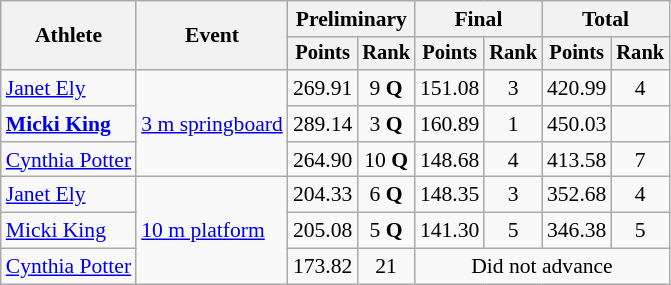<table class=wikitable style=font-size:90%;text-align:center>
<tr>
<th rowspan=2>Athlete</th>
<th rowspan=2>Event</th>
<th colspan=2>Preliminary</th>
<th colspan=2>Final</th>
<th colspan=2>Total</th>
</tr>
<tr style=font-size:95%>
<th>Points</th>
<th>Rank</th>
<th>Points</th>
<th>Rank</th>
<th>Points</th>
<th>Rank</th>
</tr>
<tr>
<td align=left><a href='#'>Janet Ely</a></td>
<td align=left rowspan=3><a href='#'>3 m springboard</a></td>
<td>269.91</td>
<td>9 <strong>Q</strong></td>
<td>151.08</td>
<td>3</td>
<td>420.99</td>
<td>4</td>
</tr>
<tr>
<td align=left><strong><a href='#'>Micki King</a></strong></td>
<td>289.14</td>
<td>3 <strong>Q</strong></td>
<td>160.89</td>
<td>1</td>
<td>450.03</td>
<td></td>
</tr>
<tr>
<td align=left><a href='#'>Cynthia Potter</a></td>
<td>264.90</td>
<td>10 <strong>Q</strong></td>
<td>148.68</td>
<td>4</td>
<td>413.58</td>
<td>7</td>
</tr>
<tr>
<td align=left><a href='#'>Janet Ely</a></td>
<td align=left rowspan=3><a href='#'>10 m platform</a></td>
<td>204.33</td>
<td>6 <strong>Q</strong></td>
<td>148.35</td>
<td>3</td>
<td>352.68</td>
<td>4</td>
</tr>
<tr>
<td align=left><a href='#'>Micki King</a></td>
<td>205.08</td>
<td>5 <strong>Q</strong></td>
<td>141.30</td>
<td>5</td>
<td>346.38</td>
<td>5</td>
</tr>
<tr>
<td align=left><a href='#'>Cynthia Potter</a></td>
<td>173.82</td>
<td>21</td>
<td colspan=4>Did not advance</td>
</tr>
</table>
